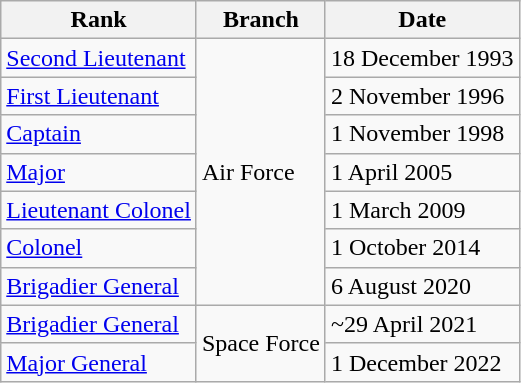<table class="wikitable">
<tr>
<th>Rank</th>
<th>Branch</th>
<th>Date</th>
</tr>
<tr>
<td> <a href='#'>Second Lieutenant</a></td>
<td rowspan=7>Air Force</td>
<td>18 December 1993</td>
</tr>
<tr>
<td> <a href='#'>First Lieutenant</a></td>
<td>2 November 1996</td>
</tr>
<tr>
<td> <a href='#'>Captain</a></td>
<td>1 November 1998</td>
</tr>
<tr>
<td> <a href='#'>Major</a></td>
<td>1 April 2005</td>
</tr>
<tr>
<td> <a href='#'>Lieutenant Colonel</a></td>
<td>1 March 2009</td>
</tr>
<tr>
<td> <a href='#'>Colonel</a></td>
<td>1 October 2014</td>
</tr>
<tr>
<td> <a href='#'>Brigadier General</a></td>
<td>6 August 2020</td>
</tr>
<tr>
<td> <a href='#'>Brigadier General</a></td>
<td rowspan=2>Space Force</td>
<td>~29 April 2021</td>
</tr>
<tr>
<td> <a href='#'>Major General</a></td>
<td>1 December 2022</td>
</tr>
</table>
